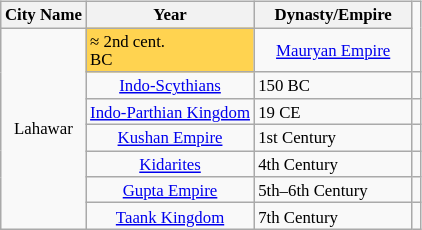<table class="wikitable" style="font-size:70%; float:right; clear:right; margin-left:1em;">
<tr>
<th>City Name</th>
<th>Year</th>
<th style="width: 100px">Dynasty/Empire</th>
</tr>
<tr>
<td rowspan="24," style="text-align: center;">Lahawar</td>
<td style="background:#FFD350;">≈ 2nd cent.<br>BC</td>
<td style="text-align: center;"><a href='#'>Mauryan Empire</a></td>
</tr>
<tr>
<td style="text-align: center;"><a href='#'>Indo-Scythians</a></td>
<td>150 BC</td>
<td></td>
</tr>
<tr>
<td style="text-align: center;"><a href='#'>Indo-Parthian Kingdom</a></td>
<td>19 CE</td>
<td></td>
</tr>
<tr>
<td style="text-align: center;"><a href='#'>Kushan Empire</a></td>
<td>1st Century</td>
<td></td>
</tr>
<tr>
<td style="text-align: center;"><a href='#'>Kidarites</a></td>
<td>4th Century</td>
<td></td>
</tr>
<tr>
<td style="text-align: center;"><a href='#'>Gupta Empire</a></td>
<td>5th–6th Century</td>
<td></td>
</tr>
<tr>
<td style="text-align: center;"><a href='#'>Taank Kingdom</a></td>
<td>7th Century</td>
</tr>
</table>
